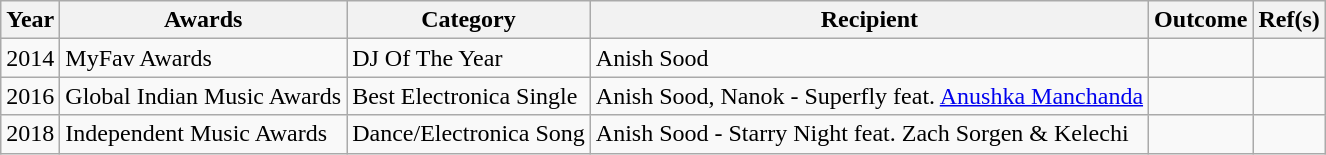<table class="wikitable sortable">
<tr>
<th>Year</th>
<th>Awards</th>
<th>Category</th>
<th>Recipient</th>
<th>Outcome</th>
<th>Ref(s)</th>
</tr>
<tr>
<td>2014</td>
<td>MyFav Awards</td>
<td>DJ Of The Year</td>
<td Anish Sood>Anish Sood</td>
<td></td>
<td></td>
</tr>
<tr>
<td>2016</td>
<td>Global Indian Music Awards</td>
<td>Best Electronica Single</td>
<td>Anish Sood, Nanok - Superfly feat. <a href='#'>Anushka Manchanda</a></td>
<td></td>
<td></td>
</tr>
<tr>
<td>2018</td>
<td>Independent Music Awards</td>
<td>Dance/Electronica Song</td>
<td>Anish Sood - Starry Night feat. Zach Sorgen & Kelechi</td>
<td></td>
<td></td>
</tr>
</table>
